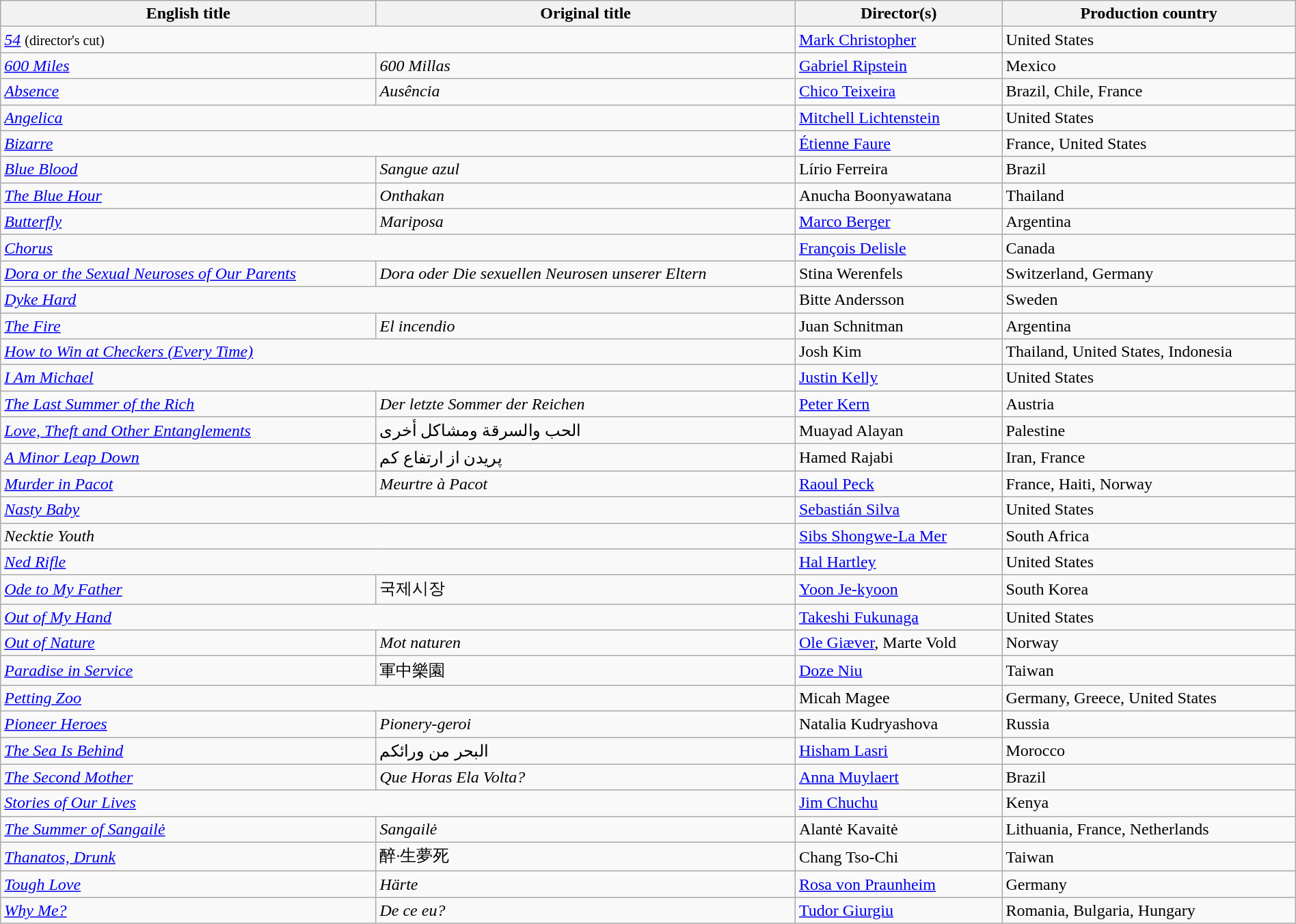<table class="wikitable" width="100%" cellpadding="5">
<tr>
<th scope="col">English title</th>
<th scope="col">Original title</th>
<th scope="col">Director(s)</th>
<th scope="col">Production country</th>
</tr>
<tr>
<td colspan="2"><em><a href='#'>54</a></em> <small>(director's cut)</small></td>
<td><a href='#'>Mark Christopher</a></td>
<td>United States</td>
</tr>
<tr>
<td><em><a href='#'>600 Miles</a></em></td>
<td><em>600 Millas</em></td>
<td><a href='#'>Gabriel Ripstein</a></td>
<td>Mexico</td>
</tr>
<tr>
<td><em><a href='#'>Absence</a></em></td>
<td><em>Ausência</em></td>
<td><a href='#'>Chico Teixeira</a></td>
<td>Brazil, Chile, France</td>
</tr>
<tr>
<td colspan="2"><em><a href='#'>Angelica</a></em></td>
<td><a href='#'>Mitchell Lichtenstein</a></td>
<td>United States</td>
</tr>
<tr>
<td colspan="2"><em><a href='#'>Bizarre</a></em></td>
<td><a href='#'>Étienne Faure</a></td>
<td>France, United States</td>
</tr>
<tr>
<td><em><a href='#'>Blue Blood</a></em></td>
<td><em>Sangue azul</em></td>
<td>Lírio Ferreira</td>
<td>Brazil</td>
</tr>
<tr>
<td><em><a href='#'>The Blue Hour</a></em></td>
<td><em>Onthakan</em></td>
<td>Anucha Boonyawatana</td>
<td>Thailand</td>
</tr>
<tr>
<td><em><a href='#'>Butterfly</a></em></td>
<td><em>Mariposa</em></td>
<td><a href='#'>Marco Berger</a></td>
<td>Argentina</td>
</tr>
<tr>
<td colspan="2"><em><a href='#'>Chorus</a></em></td>
<td><a href='#'>François Delisle</a></td>
<td>Canada</td>
</tr>
<tr>
<td><em><a href='#'>Dora or the Sexual Neuroses of Our Parents</a></em></td>
<td><em>Dora oder Die sexuellen Neurosen unserer Eltern</em></td>
<td>Stina Werenfels</td>
<td>Switzerland, Germany</td>
</tr>
<tr>
<td colspan="2"><em><a href='#'>Dyke Hard</a></em></td>
<td>Bitte Andersson</td>
<td>Sweden</td>
</tr>
<tr>
<td><em><a href='#'>The Fire</a></em></td>
<td><em>El incendio</em></td>
<td>Juan Schnitman</td>
<td>Argentina</td>
</tr>
<tr>
<td colspan="2"><em><a href='#'>How to Win at Checkers (Every Time)</a></em></td>
<td>Josh Kim</td>
<td>Thailand, United States, Indonesia</td>
</tr>
<tr>
<td colspan="2"><em><a href='#'>I Am Michael</a></em></td>
<td><a href='#'>Justin Kelly</a></td>
<td>United States</td>
</tr>
<tr>
<td><em><a href='#'>The Last Summer of the Rich</a></em></td>
<td><em>Der letzte Sommer der Reichen</em></td>
<td><a href='#'>Peter Kern</a></td>
<td>Austria</td>
</tr>
<tr>
<td><em><a href='#'>Love, Theft and Other Entanglements</a></em></td>
<td>الحب والسرقة ومشاكل أخرى</td>
<td>Muayad Alayan</td>
<td>Palestine</td>
</tr>
<tr>
<td><em><a href='#'>A Minor Leap Down</a></em></td>
<td>پریدن از ارتفاع کم</td>
<td>Hamed Rajabi</td>
<td>Iran, France</td>
</tr>
<tr>
<td><em><a href='#'>Murder in Pacot</a></em></td>
<td><em>Meurtre à Pacot</em></td>
<td><a href='#'>Raoul Peck</a></td>
<td>France, Haiti, Norway</td>
</tr>
<tr>
<td colspan="2"><em><a href='#'>Nasty Baby</a></em></td>
<td><a href='#'>Sebastián Silva</a></td>
<td>United States</td>
</tr>
<tr>
<td colspan="2"><em>Necktie Youth</em></td>
<td><a href='#'>Sibs Shongwe-La Mer</a></td>
<td>South Africa</td>
</tr>
<tr>
<td colspan="2"><em><a href='#'>Ned Rifle</a></em></td>
<td><a href='#'>Hal Hartley</a></td>
<td>United States</td>
</tr>
<tr>
<td><em><a href='#'>Ode to My Father</a></em></td>
<td>국제시장</td>
<td><a href='#'>Yoon Je-kyoon</a></td>
<td>South Korea</td>
</tr>
<tr>
<td colspan="2"><em><a href='#'>Out of My Hand</a></em></td>
<td><a href='#'>Takeshi Fukunaga</a></td>
<td>United States</td>
</tr>
<tr>
<td><em><a href='#'>Out of Nature</a></em></td>
<td><em>Mot naturen</em></td>
<td><a href='#'>Ole Giæver</a>, Marte Vold</td>
<td>Norway</td>
</tr>
<tr>
<td><em><a href='#'>Paradise in Service</a></em></td>
<td>軍中樂園</td>
<td><a href='#'>Doze Niu</a></td>
<td>Taiwan</td>
</tr>
<tr>
<td colspan="2"><em><a href='#'>Petting Zoo</a></em></td>
<td>Micah Magee</td>
<td>Germany, Greece, United States</td>
</tr>
<tr>
<td><em><a href='#'>Pioneer Heroes</a></em></td>
<td><em>Pionery-geroi</em></td>
<td>Natalia Kudryashova</td>
<td>Russia</td>
</tr>
<tr>
<td><em><a href='#'>The Sea Is Behind</a></em></td>
<td>البحر من ورائكم</td>
<td><a href='#'>Hisham Lasri</a></td>
<td>Morocco</td>
</tr>
<tr>
<td><em><a href='#'>The Second Mother</a></em></td>
<td><em>Que Horas Ela Volta?</em></td>
<td><a href='#'>Anna Muylaert</a></td>
<td>Brazil</td>
</tr>
<tr>
<td colspan="2"><em><a href='#'>Stories of Our Lives</a></em></td>
<td><a href='#'>Jim Chuchu</a></td>
<td>Kenya</td>
</tr>
<tr>
<td><em><a href='#'>The Summer of Sangailė</a></em></td>
<td><em>Sangailė</em></td>
<td>Alantė Kavaitė</td>
<td>Lithuania, France, Netherlands</td>
</tr>
<tr>
<td><em><a href='#'>Thanatos, Drunk</a></em></td>
<td>醉·生夢死</td>
<td>Chang Tso-Chi</td>
<td>Taiwan</td>
</tr>
<tr>
<td><em><a href='#'>Tough Love</a></em></td>
<td><em>Härte</em></td>
<td><a href='#'>Rosa von Praunheim</a></td>
<td>Germany</td>
</tr>
<tr>
<td><em><a href='#'>Why Me?</a></em></td>
<td><em>De ce eu?</em></td>
<td><a href='#'>Tudor Giurgiu</a></td>
<td>Romania, Bulgaria, Hungary</td>
</tr>
</table>
